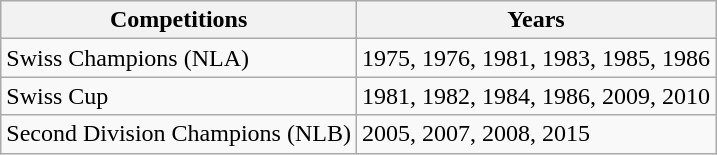<table class="wikitable">
<tr>
<th>Competitions</th>
<th>Years</th>
</tr>
<tr>
<td>Swiss Champions (NLA)</td>
<td>1975, 1976, 1981, 1983, 1985, 1986</td>
</tr>
<tr>
<td>Swiss Cup</td>
<td>1981, 1982, 1984, 1986, 2009, 2010</td>
</tr>
<tr>
<td>Second Division Champions (NLB)</td>
<td>2005, 2007, 2008, 2015</td>
</tr>
</table>
